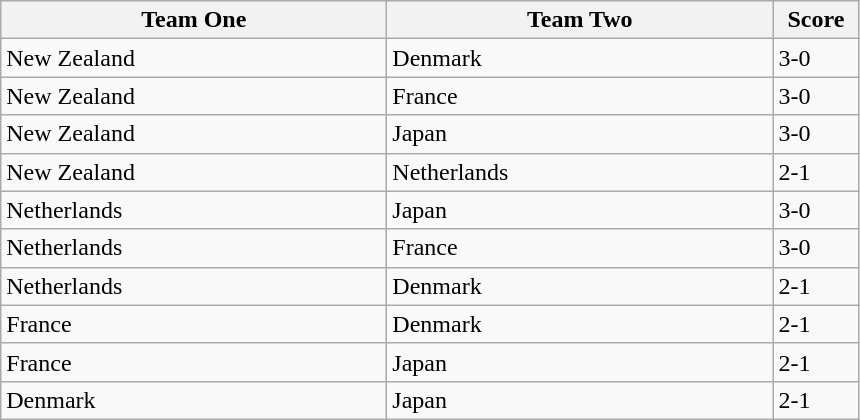<table class="wikitable">
<tr>
<th width=250>Team One</th>
<th width=250>Team Two</th>
<th width=50>Score</th>
</tr>
<tr>
<td> New Zealand</td>
<td> Denmark</td>
<td>3-0</td>
</tr>
<tr>
<td> New Zealand</td>
<td> France</td>
<td>3-0</td>
</tr>
<tr>
<td> New Zealand</td>
<td> Japan</td>
<td>3-0</td>
</tr>
<tr>
<td> New Zealand</td>
<td> Netherlands</td>
<td>2-1</td>
</tr>
<tr>
<td> Netherlands</td>
<td> Japan</td>
<td>3-0</td>
</tr>
<tr>
<td> Netherlands</td>
<td> France</td>
<td>3-0</td>
</tr>
<tr>
<td> Netherlands</td>
<td> Denmark</td>
<td>2-1</td>
</tr>
<tr>
<td> France</td>
<td> Denmark</td>
<td>2-1</td>
</tr>
<tr>
<td> France</td>
<td> Japan</td>
<td>2-1</td>
</tr>
<tr>
<td> Denmark</td>
<td> Japan</td>
<td>2-1</td>
</tr>
</table>
